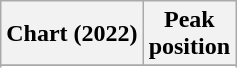<table class="wikitable sortable plainrowheaders" style="text-align:center">
<tr>
<th scope="col">Chart (2022)</th>
<th scope="col">Peak<br>position</th>
</tr>
<tr>
</tr>
<tr>
</tr>
</table>
